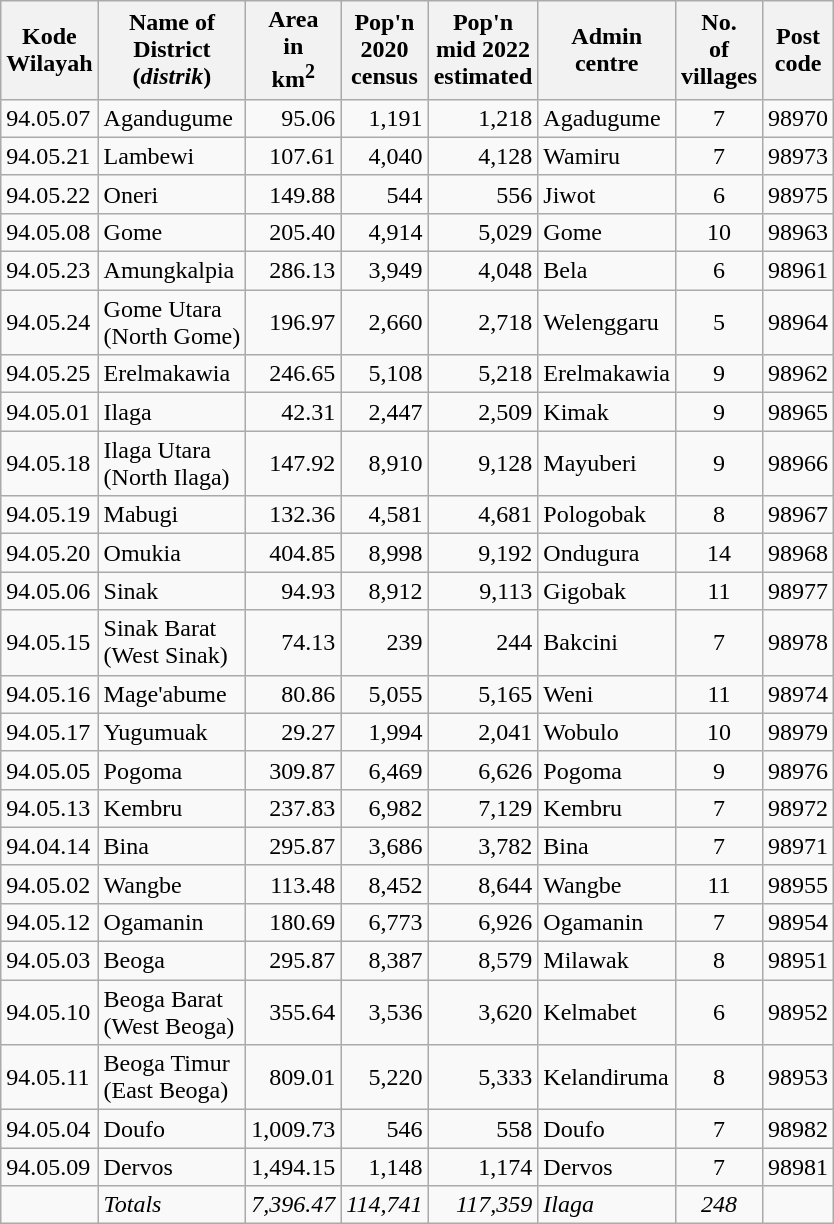<table class="wikitable">
<tr>
<th>Kode <br>Wilayah</th>
<th>Name of<br>District<br>(<em>distrik</em>)</th>
<th>Area<br>in<br>km<sup>2</sup></th>
<th>Pop'n <br>2020<br> census</th>
<th>Pop'n <br>mid 2022<br>estimated</th>
<th>Admin<br>centre</th>
<th>No.<br>of<br>villages</th>
<th>Post<br>code</th>
</tr>
<tr>
<td>94.05.07</td>
<td>Agandugume</td>
<td align="right">95.06</td>
<td align="right">1,191</td>
<td align="right">1,218</td>
<td>Agadugume</td>
<td align="center">7</td>
<td>98970</td>
</tr>
<tr>
<td>94.05.21</td>
<td>Lambewi</td>
<td align="right">107.61</td>
<td align="right">4,040</td>
<td align="right">4,128</td>
<td>Wamiru</td>
<td align="center">7</td>
<td>98973</td>
</tr>
<tr>
<td>94.05.22</td>
<td>Oneri</td>
<td align="right">149.88</td>
<td align="right">544</td>
<td align="right">556</td>
<td>Jiwot</td>
<td align="center">6</td>
<td>98975</td>
</tr>
<tr>
<td>94.05.08</td>
<td>Gome</td>
<td align="right">205.40</td>
<td align="right">4,914</td>
<td align="right">5,029</td>
<td>Gome</td>
<td align="center">10</td>
<td>98963</td>
</tr>
<tr>
<td>94.05.23</td>
<td>Amungkalpia</td>
<td align="right">286.13</td>
<td align="right">3,949</td>
<td align="right">4,048</td>
<td>Bela</td>
<td align="center">6</td>
<td>98961</td>
</tr>
<tr>
<td>94.05.24</td>
<td>Gome Utara <br>(North Gome)</td>
<td align="right">196.97</td>
<td align="right">2,660</td>
<td align="right">2,718</td>
<td>Welenggaru</td>
<td align="center">5</td>
<td>98964</td>
</tr>
<tr>
<td>94.05.25</td>
<td>Erelmakawia</td>
<td align="right">246.65</td>
<td align="right">5,108</td>
<td align="right">5,218</td>
<td>Erelmakawia</td>
<td align="center">9</td>
<td>98962</td>
</tr>
<tr>
<td>94.05.01</td>
<td>Ilaga</td>
<td align="right">42.31</td>
<td align="right">2,447</td>
<td align="right">2,509</td>
<td>Kimak</td>
<td align="center">9</td>
<td>98965</td>
</tr>
<tr>
<td>94.05.18</td>
<td>Ilaga Utara <br>(North Ilaga)</td>
<td align="right">147.92</td>
<td align="right">8,910</td>
<td align="right">9,128</td>
<td>Mayuberi</td>
<td align="center">9</td>
<td>98966</td>
</tr>
<tr>
<td>94.05.19</td>
<td>Mabugi</td>
<td align="right">132.36</td>
<td align="right">4,581</td>
<td align="right">4,681</td>
<td>Pologobak</td>
<td align="center">8</td>
<td>98967</td>
</tr>
<tr>
<td>94.05.20</td>
<td>Omukia</td>
<td align="right">404.85</td>
<td align="right">8,998</td>
<td align="right">9,192</td>
<td>Ondugura</td>
<td align="center">14</td>
<td>98968</td>
</tr>
<tr>
<td>94.05.06</td>
<td>Sinak</td>
<td align="right">94.93</td>
<td align="right">8,912</td>
<td align="right">9,113</td>
<td>Gigobak</td>
<td align="center">11</td>
<td>98977</td>
</tr>
<tr>
<td>94.05.15</td>
<td>Sinak Barat <br>(West Sinak)</td>
<td align="right">74.13</td>
<td align="right">239</td>
<td align="right">244</td>
<td>Bakcini</td>
<td align="center">7</td>
<td>98978</td>
</tr>
<tr>
<td>94.05.16</td>
<td>Mage'abume</td>
<td align="right">80.86</td>
<td align="right">5,055</td>
<td align="right">5,165</td>
<td>Weni</td>
<td align="center">11</td>
<td>98974</td>
</tr>
<tr>
<td>94.05.17</td>
<td>Yugumuak</td>
<td align="right">29.27</td>
<td align="right">1,994</td>
<td align="right">2,041</td>
<td>Wobulo</td>
<td align="center">10</td>
<td>98979</td>
</tr>
<tr>
<td>94.05.05</td>
<td>Pogoma</td>
<td align="right">309.87</td>
<td align="right">6,469</td>
<td align="right">6,626</td>
<td>Pogoma</td>
<td align="center">9</td>
<td>98976</td>
</tr>
<tr>
<td>94.05.13</td>
<td>Kembru</td>
<td align="right">237.83</td>
<td align="right">6,982</td>
<td align="right">7,129</td>
<td>Kembru</td>
<td align="center">7</td>
<td>98972</td>
</tr>
<tr>
<td>94.04.14</td>
<td>Bina</td>
<td align="right">295.87</td>
<td align="right">3,686</td>
<td align="right">3,782</td>
<td>Bina</td>
<td align="center">7</td>
<td>98971</td>
</tr>
<tr>
<td>94.05.02</td>
<td>Wangbe</td>
<td align="right">113.48</td>
<td align="right">8,452</td>
<td align="right">8,644</td>
<td>Wangbe</td>
<td align="center">11</td>
<td>98955</td>
</tr>
<tr>
<td>94.05.12</td>
<td>Ogamanin</td>
<td align="right">180.69</td>
<td align="right">6,773</td>
<td align="right">6,926</td>
<td>Ogamanin</td>
<td align="center">7</td>
<td>98954</td>
</tr>
<tr>
<td>94.05.03</td>
<td>Beoga</td>
<td align="right">295.87</td>
<td align="right">8,387</td>
<td align="right">8,579</td>
<td>Milawak</td>
<td align="center">8</td>
<td>98951</td>
</tr>
<tr>
<td>94.05.10</td>
<td>Beoga Barat <br>(West Beoga)</td>
<td align="right">355.64</td>
<td align="right">3,536</td>
<td align="right">3,620</td>
<td>Kelmabet</td>
<td align="center">6</td>
<td>98952</td>
</tr>
<tr>
<td>94.05.11</td>
<td>Beoga Timur <br>(East Beoga)</td>
<td align="right">809.01</td>
<td align="right">5,220</td>
<td align="right">5,333</td>
<td>Kelandiruma</td>
<td align="center">8</td>
<td>98953</td>
</tr>
<tr>
<td>94.05.04</td>
<td>Doufo</td>
<td align="right">1,009.73</td>
<td align="right">546</td>
<td align="right">558</td>
<td>Doufo</td>
<td align="center">7</td>
<td>98982</td>
</tr>
<tr>
<td>94.05.09</td>
<td>Dervos</td>
<td align="right">1,494.15</td>
<td align="right">1,148</td>
<td align="right">1,174</td>
<td>Dervos</td>
<td align="center">7</td>
<td>98981</td>
</tr>
<tr>
<td></td>
<td><em>Totals</em></td>
<td align="right"><em>7,396.47</em></td>
<td align="right"><em>114,741</em></td>
<td align="right"><em>117,359</em></td>
<td><em>Ilaga</em></td>
<td align="center"><em>248</em></td>
<td></td>
</tr>
</table>
